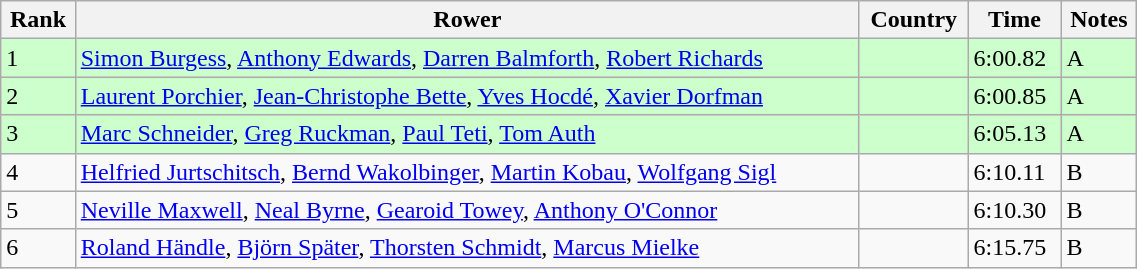<table class="wikitable sortable" width=60%>
<tr>
<th>Rank</th>
<th>Rower</th>
<th>Country</th>
<th>Time</th>
<th>Notes</th>
</tr>
<tr bgcolor=ccffcc>
<td>1</td>
<td><a href='#'>Simon Burgess</a>, <a href='#'>Anthony Edwards</a>, <a href='#'>Darren Balmforth</a>, <a href='#'>Robert Richards</a></td>
<td></td>
<td>6:00.82</td>
<td>A</td>
</tr>
<tr bgcolor=ccffcc>
<td>2</td>
<td><a href='#'>Laurent Porchier</a>, <a href='#'>Jean-Christophe Bette</a>, <a href='#'>Yves Hocdé</a>, <a href='#'>Xavier Dorfman</a></td>
<td></td>
<td>6:00.85</td>
<td>A</td>
</tr>
<tr bgcolor=ccffcc>
<td>3</td>
<td><a href='#'>Marc Schneider</a>, <a href='#'>Greg Ruckman</a>, <a href='#'>Paul Teti</a>, <a href='#'>Tom Auth</a></td>
<td></td>
<td>6:05.13</td>
<td>A</td>
</tr>
<tr>
<td>4</td>
<td><a href='#'>Helfried Jurtschitsch</a>, <a href='#'>Bernd Wakolbinger</a>, <a href='#'>Martin Kobau</a>, <a href='#'>Wolfgang Sigl</a></td>
<td></td>
<td>6:10.11</td>
<td>B</td>
</tr>
<tr>
<td>5</td>
<td><a href='#'>Neville Maxwell</a>, <a href='#'>Neal Byrne</a>, <a href='#'>Gearoid Towey</a>, <a href='#'>Anthony O'Connor</a></td>
<td></td>
<td>6:10.30</td>
<td>B</td>
</tr>
<tr>
<td>6</td>
<td><a href='#'>Roland Händle</a>, <a href='#'>Björn Später</a>, <a href='#'>Thorsten Schmidt</a>, <a href='#'>Marcus Mielke</a></td>
<td></td>
<td>6:15.75</td>
<td>B</td>
</tr>
</table>
